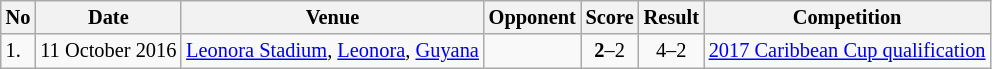<table class="wikitable" style="font-size:85%;">
<tr>
<th>No</th>
<th>Date</th>
<th>Venue</th>
<th>Opponent</th>
<th>Score</th>
<th>Result</th>
<th>Competition</th>
</tr>
<tr>
<td>1.</td>
<td>11 October 2016</td>
<td><a href='#'>Leonora Stadium</a>, <a href='#'>Leonora</a>, <a href='#'>Guyana</a></td>
<td></td>
<td align=center><strong>2</strong>–2</td>
<td align=center>4–2</td>
<td><a href='#'>2017 Caribbean Cup qualification</a></td>
</tr>
</table>
